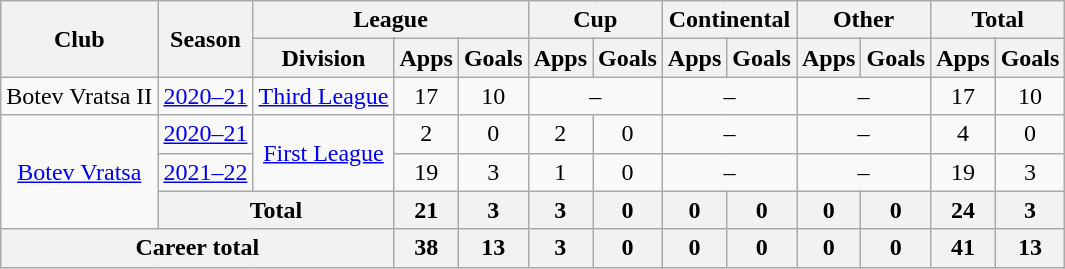<table class="wikitable" style="text-align:center">
<tr>
<th rowspan="2">Club</th>
<th rowspan="2">Season</th>
<th colspan="3">League</th>
<th colspan="2">Cup</th>
<th colspan="2">Continental</th>
<th colspan="2">Other</th>
<th colspan="2">Total</th>
</tr>
<tr>
<th>Division</th>
<th>Apps</th>
<th>Goals</th>
<th>Apps</th>
<th>Goals</th>
<th>Apps</th>
<th>Goals</th>
<th>Apps</th>
<th>Goals</th>
<th>Apps</th>
<th>Goals</th>
</tr>
<tr>
<td>Botev Vratsa II</td>
<td><a href='#'>2020–21</a></td>
<td><a href='#'>Third League</a></td>
<td>17</td>
<td>10</td>
<td colspan="2">–</td>
<td colspan="2">–</td>
<td colspan="2">–</td>
<td>17</td>
<td>10</td>
</tr>
<tr>
<td rowspan="3"><a href='#'>Botev Vratsa</a></td>
<td><a href='#'>2020–21</a></td>
<td rowspan="2"><a href='#'>First League</a></td>
<td>2</td>
<td>0</td>
<td>2</td>
<td>0</td>
<td colspan="2">–</td>
<td colspan="2">–</td>
<td>4</td>
<td>0</td>
</tr>
<tr>
<td><a href='#'>2021–22</a></td>
<td>19</td>
<td>3</td>
<td>1</td>
<td>0</td>
<td colspan="2">–</td>
<td colspan="2">–</td>
<td>19</td>
<td>3</td>
</tr>
<tr>
<th colspan="2">Total</th>
<th>21</th>
<th>3</th>
<th>3</th>
<th>0</th>
<th>0</th>
<th>0</th>
<th>0</th>
<th>0</th>
<th>24</th>
<th>3</th>
</tr>
<tr>
<th colspan="3">Career total</th>
<th>38</th>
<th>13</th>
<th>3</th>
<th>0</th>
<th>0</th>
<th>0</th>
<th>0</th>
<th>0</th>
<th>41</th>
<th>13</th>
</tr>
</table>
